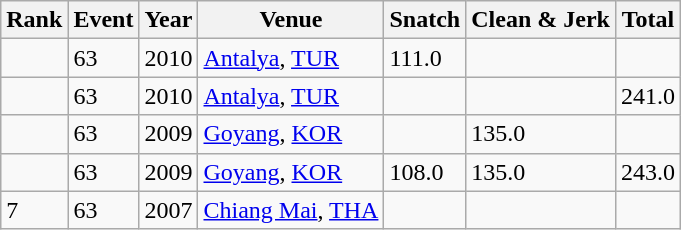<table class="wikitable">
<tr>
<th>Rank</th>
<th>Event</th>
<th>Year</th>
<th>Venue</th>
<th>Snatch</th>
<th>Clean & Jerk</th>
<th>Total</th>
</tr>
<tr>
<td></td>
<td>63</td>
<td>2010</td>
<td><a href='#'>Antalya</a>, <a href='#'>TUR</a></td>
<td>111.0</td>
<td></td>
</tr>
<tr>
<td></td>
<td>63</td>
<td>2010</td>
<td><a href='#'>Antalya</a>, <a href='#'>TUR</a></td>
<td></td>
<td></td>
<td>241.0</td>
</tr>
<tr>
<td></td>
<td>63</td>
<td>2009</td>
<td><a href='#'>Goyang</a>, <a href='#'>KOR</a></td>
<td></td>
<td>135.0</td>
</tr>
<tr>
<td></td>
<td>63</td>
<td>2009</td>
<td><a href='#'>Goyang</a>, <a href='#'>KOR</a></td>
<td>108.0</td>
<td>135.0</td>
<td>243.0</td>
</tr>
<tr>
<td>7</td>
<td>63</td>
<td>2007</td>
<td><a href='#'>Chiang Mai</a>, <a href='#'>THA</a></td>
<td></td>
<td></td>
<td></td>
</tr>
</table>
